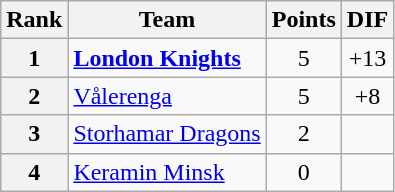<table class="wikitable" style="text-align: center;">
<tr>
<th>Rank</th>
<th>Team</th>
<th>Points</th>
<th>DIF</th>
</tr>
<tr>
<th>1</th>
<td style="text-align: left;"> <strong><a href='#'>London Knights</a></strong></td>
<td>5</td>
<td>+13</td>
</tr>
<tr>
<th>2</th>
<td style="text-align: left;"> <a href='#'>Vålerenga</a></td>
<td>5</td>
<td>+8</td>
</tr>
<tr>
<th>3</th>
<td style="text-align: left;"> <a href='#'>Storhamar Dragons</a></td>
<td>2</td>
<td></td>
</tr>
<tr>
<th>4</th>
<td style="text-align: left;"> <a href='#'>Keramin Minsk</a></td>
<td>0</td>
<td></td>
</tr>
</table>
